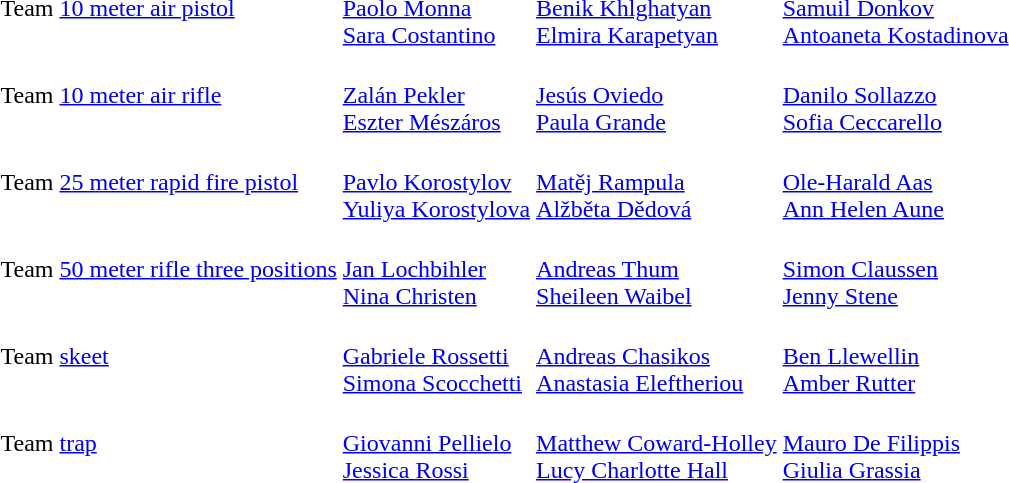<table>
<tr>
<td>Team <a href='#'>10 meter air pistol</a><br></td>
<td><br><a href='#'>Paolo Monna</a><br><a href='#'>Sara Costantino</a></td>
<td><br><a href='#'>Benik Khlghatyan</a><br><a href='#'>Elmira Karapetyan</a></td>
<td><br><a href='#'>Samuil Donkov</a><br><a href='#'>Antoaneta Kostadinova</a></td>
</tr>
<tr>
<td>Team <a href='#'>10 meter air rifle</a><br></td>
<td><br><a href='#'>Zalán Pekler</a><br><a href='#'>Eszter Mészáros</a></td>
<td><br><a href='#'>Jesús Oviedo</a><br><a href='#'>Paula Grande</a></td>
<td><br><a href='#'>Danilo Sollazzo</a><br><a href='#'>Sofia Ceccarello</a></td>
</tr>
<tr>
<td>Team <a href='#'>25 meter rapid fire pistol</a><br></td>
<td><br><a href='#'>Pavlo Korostylov</a><br><a href='#'>Yuliya Korostylova</a></td>
<td><br><a href='#'>Matěj Rampula</a><br><a href='#'>Alžběta Dědová</a></td>
<td><br><a href='#'>Ole-Harald Aas</a><br><a href='#'>Ann Helen Aune</a></td>
</tr>
<tr>
<td>Team <a href='#'>50 meter rifle three positions</a><br></td>
<td><br><a href='#'>Jan Lochbihler</a><br><a href='#'>Nina Christen</a></td>
<td><br><a href='#'>Andreas Thum</a><br><a href='#'>Sheileen Waibel</a></td>
<td><br><a href='#'>Simon Claussen</a><br><a href='#'>Jenny Stene</a></td>
</tr>
<tr>
<td>Team <a href='#'>skeet</a><br></td>
<td><br><a href='#'>Gabriele Rossetti</a><br><a href='#'>Simona Scocchetti</a></td>
<td><br><a href='#'>Andreas Chasikos</a><br><a href='#'>Anastasia Eleftheriou</a></td>
<td><br><a href='#'>Ben Llewellin</a><br><a href='#'>Amber Rutter</a></td>
</tr>
<tr>
<td>Team <a href='#'>trap</a><br></td>
<td><br><a href='#'>Giovanni Pellielo</a><br><a href='#'>Jessica Rossi</a></td>
<td><br><a href='#'>Matthew Coward-Holley</a><br><a href='#'>Lucy Charlotte Hall</a></td>
<td><br><a href='#'>Mauro De Filippis</a><br><a href='#'>Giulia Grassia</a></td>
</tr>
</table>
